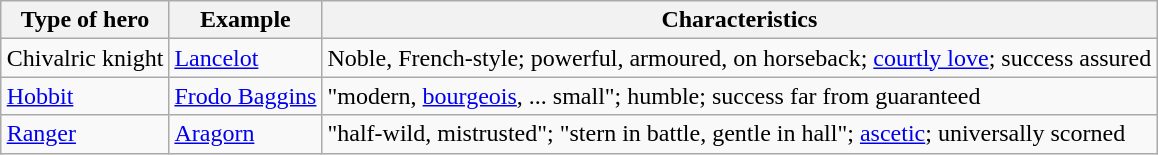<table class="wikitable" style="margin: 1em auto;">
<tr>
<th>Type of hero</th>
<th>Example</th>
<th>Characteristics</th>
</tr>
<tr>
<td>Chivalric knight</td>
<td><a href='#'>Lancelot</a></td>
<td>Noble, French-style; powerful, armoured, on horseback; <a href='#'>courtly love</a>; success assured</td>
</tr>
<tr>
<td><a href='#'>Hobbit</a></td>
<td><a href='#'>Frodo Baggins</a></td>
<td>"modern, <a href='#'>bourgeois</a>, ... small"; humble; success far from guaranteed</td>
</tr>
<tr>
<td><a href='#'>Ranger</a></td>
<td><a href='#'>Aragorn</a></td>
<td>"half-wild, mistrusted"; "stern in battle, gentle in hall"; <a href='#'>ascetic</a>; universally scorned</td>
</tr>
</table>
